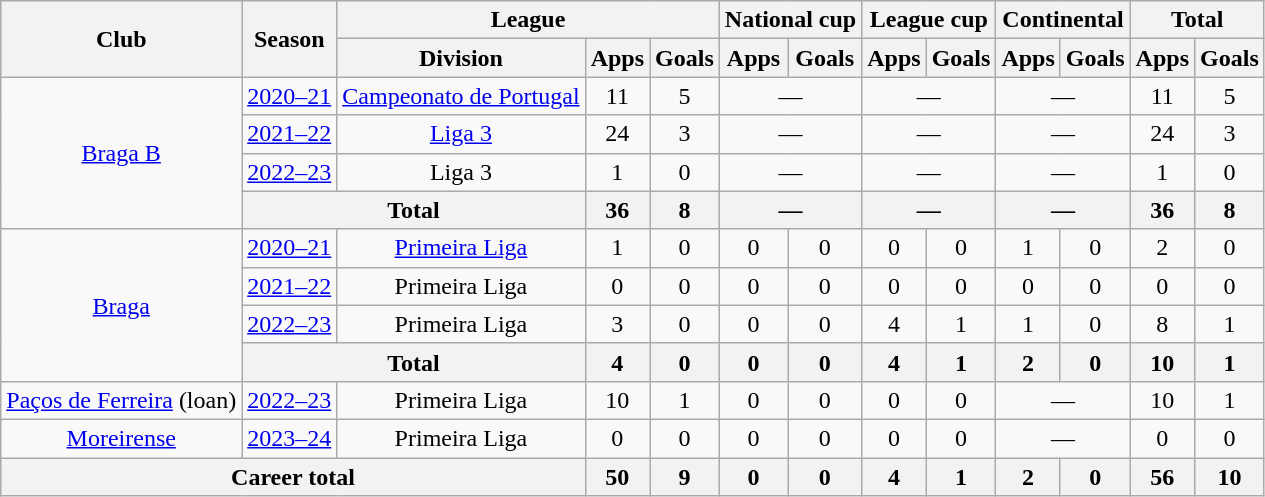<table class="wikitable" style="text-align:center">
<tr>
<th rowspan="2">Club</th>
<th rowspan="2">Season</th>
<th colspan="3">League</th>
<th colspan="2">National cup</th>
<th colspan="2">League cup</th>
<th colspan="2">Continental</th>
<th colspan="2">Total</th>
</tr>
<tr>
<th>Division</th>
<th>Apps</th>
<th>Goals</th>
<th>Apps</th>
<th>Goals</th>
<th>Apps</th>
<th>Goals</th>
<th>Apps</th>
<th>Goals</th>
<th>Apps</th>
<th>Goals</th>
</tr>
<tr>
<td rowspan="4"><a href='#'>Braga B</a></td>
<td><a href='#'>2020–21</a></td>
<td><a href='#'>Campeonato de Portugal</a></td>
<td>11</td>
<td>5</td>
<td colspan="2">—</td>
<td colspan="2">—</td>
<td colspan="2">—</td>
<td>11</td>
<td>5</td>
</tr>
<tr>
<td><a href='#'>2021–22</a></td>
<td><a href='#'>Liga 3</a></td>
<td>24</td>
<td>3</td>
<td colspan="2">—</td>
<td colspan="2">—</td>
<td colspan="2">—</td>
<td>24</td>
<td>3</td>
</tr>
<tr>
<td><a href='#'>2022–23</a></td>
<td>Liga 3</td>
<td>1</td>
<td>0</td>
<td colspan="2">—</td>
<td colspan="2">—</td>
<td colspan="2">—</td>
<td>1</td>
<td>0</td>
</tr>
<tr>
<th colspan="2">Total</th>
<th>36</th>
<th>8</th>
<th colspan="2">—</th>
<th colspan="2">—</th>
<th colspan="2">—</th>
<th>36</th>
<th>8</th>
</tr>
<tr>
<td rowspan="4"><a href='#'>Braga</a></td>
<td><a href='#'>2020–21</a></td>
<td><a href='#'>Primeira Liga</a></td>
<td>1</td>
<td>0</td>
<td>0</td>
<td>0</td>
<td>0</td>
<td>0</td>
<td>1</td>
<td>0</td>
<td>2</td>
<td>0</td>
</tr>
<tr>
<td><a href='#'>2021–22</a></td>
<td>Primeira Liga</td>
<td>0</td>
<td>0</td>
<td>0</td>
<td>0</td>
<td>0</td>
<td>0</td>
<td>0</td>
<td>0</td>
<td>0</td>
<td>0</td>
</tr>
<tr>
<td><a href='#'>2022–23</a></td>
<td>Primeira Liga</td>
<td>3</td>
<td>0</td>
<td>0</td>
<td>0</td>
<td>4</td>
<td>1</td>
<td>1</td>
<td>0</td>
<td>8</td>
<td>1</td>
</tr>
<tr>
<th colspan="2">Total</th>
<th>4</th>
<th>0</th>
<th>0</th>
<th>0</th>
<th>4</th>
<th>1</th>
<th>2</th>
<th>0</th>
<th>10</th>
<th>1</th>
</tr>
<tr>
<td><a href='#'>Paços de Ferreira</a> (loan)</td>
<td><a href='#'>2022–23</a></td>
<td>Primeira Liga</td>
<td>10</td>
<td>1</td>
<td>0</td>
<td>0</td>
<td>0</td>
<td>0</td>
<td colspan="2">—</td>
<td>10</td>
<td>1</td>
</tr>
<tr>
<td><a href='#'>Moreirense</a></td>
<td><a href='#'>2023–24</a></td>
<td>Primeira Liga</td>
<td>0</td>
<td>0</td>
<td>0</td>
<td>0</td>
<td>0</td>
<td>0</td>
<td colspan="2">—</td>
<td>0</td>
<td>0</td>
</tr>
<tr>
<th colspan="3">Career total</th>
<th>50</th>
<th>9</th>
<th>0</th>
<th>0</th>
<th>4</th>
<th>1</th>
<th>2</th>
<th>0</th>
<th>56</th>
<th>10</th>
</tr>
</table>
